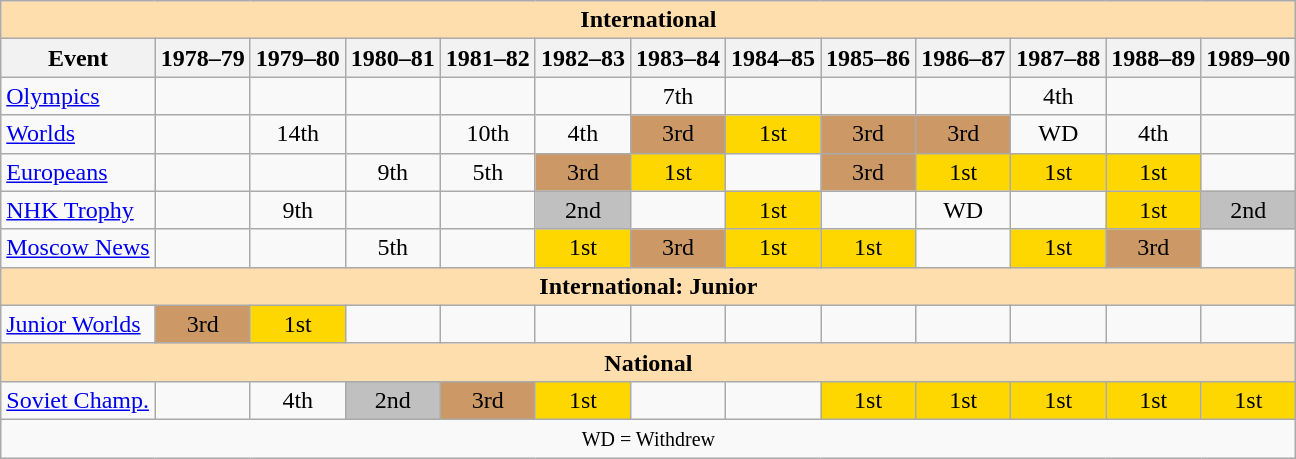<table class="wikitable" style="text-align:center">
<tr>
<th style="background-color: #ffdead; " colspan=13 align=center><strong>International</strong></th>
</tr>
<tr>
<th>Event</th>
<th>1978–79</th>
<th>1979–80</th>
<th>1980–81</th>
<th>1981–82</th>
<th>1982–83</th>
<th>1983–84</th>
<th>1984–85</th>
<th>1985–86</th>
<th>1986–87</th>
<th>1987–88</th>
<th>1988–89</th>
<th>1989–90</th>
</tr>
<tr>
<td align=left><a href='#'>Olympics</a></td>
<td></td>
<td></td>
<td></td>
<td></td>
<td></td>
<td>7th</td>
<td></td>
<td></td>
<td></td>
<td>4th</td>
<td></td>
<td></td>
</tr>
<tr>
<td align=left><a href='#'>Worlds</a></td>
<td></td>
<td>14th</td>
<td></td>
<td>10th</td>
<td>4th</td>
<td bgcolor=cc9966>3rd</td>
<td bgcolor=gold>1st</td>
<td bgcolor=cc9966>3rd</td>
<td bgcolor=cc9966>3rd</td>
<td>WD</td>
<td>4th</td>
<td></td>
</tr>
<tr>
<td align=left><a href='#'>Europeans</a></td>
<td></td>
<td></td>
<td>9th</td>
<td>5th</td>
<td bgcolor=cc9966>3rd</td>
<td bgcolor=gold>1st</td>
<td></td>
<td bgcolor=cc9966>3rd</td>
<td bgcolor=gold>1st</td>
<td bgcolor=gold>1st</td>
<td bgcolor=gold>1st</td>
<td></td>
</tr>
<tr>
<td align=left><a href='#'>NHK Trophy</a></td>
<td></td>
<td>9th</td>
<td></td>
<td></td>
<td bgcolor=silver>2nd</td>
<td></td>
<td bgcolor=gold>1st</td>
<td></td>
<td>WD</td>
<td></td>
<td bgcolor=gold>1st</td>
<td bgcolor=silver>2nd</td>
</tr>
<tr>
<td align=left><a href='#'>Moscow News</a></td>
<td></td>
<td></td>
<td>5th</td>
<td></td>
<td bgcolor=gold>1st</td>
<td bgcolor=cc9966>3rd</td>
<td bgcolor=gold>1st</td>
<td bgcolor=gold>1st</td>
<td></td>
<td bgcolor=gold>1st</td>
<td bgcolor=cc9966>3rd</td>
<td></td>
</tr>
<tr>
<th style="background-color: #ffdead; " colspan=13 align=center><strong>International: Junior</strong></th>
</tr>
<tr>
<td align=left><a href='#'>Junior Worlds</a></td>
<td bgcolor=cc9966>3rd</td>
<td bgcolor=gold>1st</td>
<td></td>
<td></td>
<td></td>
<td></td>
<td></td>
<td></td>
<td></td>
<td></td>
<td></td>
<td></td>
</tr>
<tr>
<th style="background-color: #ffdead; " colspan=13 align=center><strong>National</strong></th>
</tr>
<tr>
<td align=left><a href='#'>Soviet Champ.</a></td>
<td></td>
<td>4th</td>
<td bgcolor=silver>2nd</td>
<td bgcolor=cc9966>3rd</td>
<td bgcolor=gold>1st</td>
<td></td>
<td></td>
<td bgcolor=gold>1st</td>
<td bgcolor=gold>1st</td>
<td bgcolor=gold>1st</td>
<td bgcolor=gold>1st</td>
<td bgcolor=gold>1st</td>
</tr>
<tr>
<td colspan=13 align=center><small> WD = Withdrew </small></td>
</tr>
</table>
